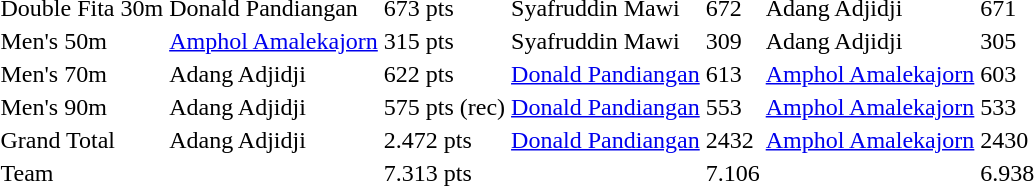<table>
<tr>
<td>Double Fita 30m</td>
<td> Donald Pandiangan</td>
<td>673 pts</td>
<td> Syafruddin Mawi</td>
<td>672</td>
<td> Adang Adjidji</td>
<td>671</td>
</tr>
<tr>
<td>Men's 50m</td>
<td> <a href='#'>Amphol Amalekajorn</a></td>
<td>315 pts</td>
<td> Syafruddin Mawi</td>
<td>309</td>
<td> Adang Adjidji</td>
<td>305</td>
</tr>
<tr>
<td>Men's 70m</td>
<td> Adang Adjidji</td>
<td>622 pts</td>
<td> <a href='#'>Donald Pandiangan</a></td>
<td>613</td>
<td> <a href='#'>Amphol Amalekajorn</a></td>
<td>603</td>
</tr>
<tr>
<td>Men's 90m</td>
<td> Adang Adjidji</td>
<td>575 pts (rec)</td>
<td> <a href='#'>Donald Pandiangan</a></td>
<td>553</td>
<td> <a href='#'>Amphol Amalekajorn</a></td>
<td>533</td>
</tr>
<tr>
<td>Grand Total</td>
<td> Adang Adjidji</td>
<td>2.472 pts</td>
<td> <a href='#'>Donald Pandiangan</a></td>
<td>2432</td>
<td> <a href='#'>Amphol Amalekajorn</a></td>
<td>2430</td>
</tr>
<tr>
<td>Team</td>
<td></td>
<td>7.313 pts</td>
<td></td>
<td>7.106</td>
<td></td>
<td>6.938</td>
</tr>
</table>
